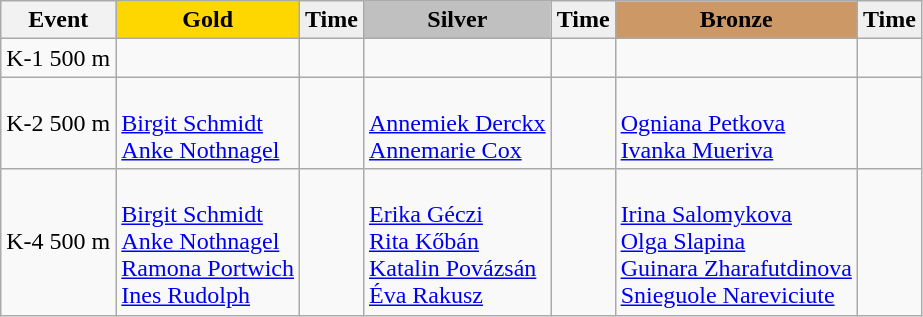<table class="wikitable">
<tr>
<th>Event</th>
<td align=center bgcolor="gold"><strong>Gold</strong></td>
<td align=center bgcolor="EFEFEF"><strong>Time</strong></td>
<td align=center bgcolor="silver"><strong>Silver</strong></td>
<td align=center bgcolor="EFEFEF"><strong>Time</strong></td>
<td align=center bgcolor="CC9966"><strong>Bronze</strong></td>
<td align=center bgcolor="EFEFEF"><strong>Time</strong></td>
</tr>
<tr>
<td>K-1 500 m</td>
<td></td>
<td></td>
<td></td>
<td></td>
<td></td>
<td></td>
</tr>
<tr>
<td>K-2 500 m</td>
<td><br><a href='#'>Birgit Schmidt</a><br><a href='#'>Anke Nothnagel</a></td>
<td></td>
<td><br><a href='#'>Annemiek Derckx</a><br><a href='#'>Annemarie Cox</a></td>
<td></td>
<td><br><a href='#'>Ogniana Petkova</a><br><a href='#'>Ivanka Mueriva</a></td>
<td></td>
</tr>
<tr>
<td>K-4 500 m</td>
<td><br><a href='#'>Birgit Schmidt</a><br><a href='#'>Anke Nothnagel</a><br><a href='#'>Ramona Portwich</a><br><a href='#'>Ines Rudolph</a></td>
<td></td>
<td><br><a href='#'>Erika Géczi</a><br><a href='#'>Rita Kőbán</a><br><a href='#'>Katalin Povázsán</a><br><a href='#'>Éva Rakusz</a></td>
<td></td>
<td><br><a href='#'>Irina Salomykova</a><br><a href='#'>Olga Slapina</a><br><a href='#'>Guinara Zharafutdinova</a><br><a href='#'>Snieguole Nareviciute</a></td>
<td></td>
</tr>
</table>
